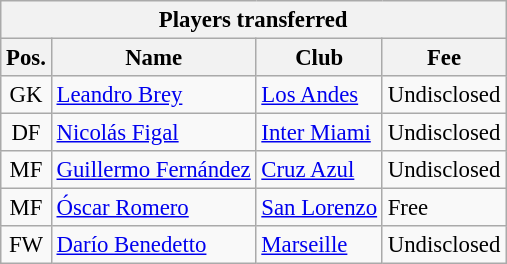<table class="wikitable" style="font-size:95%;">
<tr>
<th colspan="5">Players transferred</th>
</tr>
<tr>
<th>Pos.</th>
<th>Name</th>
<th>Club</th>
<th>Fee</th>
</tr>
<tr>
<td align="center">GK</td>
<td> <a href='#'>Leandro Brey</a></td>
<td> <a href='#'>Los Andes</a></td>
<td>Undisclosed</td>
</tr>
<tr>
<td align="center">DF</td>
<td> <a href='#'>Nicolás Figal</a></td>
<td> <a href='#'>Inter Miami</a></td>
<td>Undisclosed</td>
</tr>
<tr>
<td align="center">MF</td>
<td> <a href='#'>Guillermo Fernández</a></td>
<td> <a href='#'>Cruz Azul</a></td>
<td>Undisclosed</td>
</tr>
<tr>
<td align="center">MF</td>
<td> <a href='#'>Óscar Romero</a></td>
<td>  <a href='#'>San Lorenzo</a></td>
<td>Free</td>
</tr>
<tr>
<td align="center">FW</td>
<td> <a href='#'>Darío Benedetto</a></td>
<td> <a href='#'>Marseille</a></td>
<td>Undisclosed</td>
</tr>
</table>
